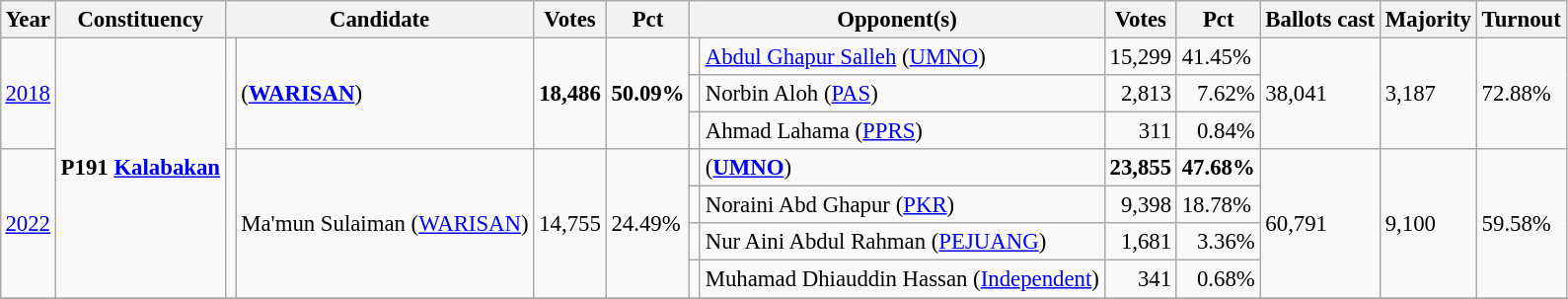<table class="wikitable" style="margin:0.5em ; font-size:95%">
<tr>
<th>Year</th>
<th>Constituency</th>
<th colspan=2>Candidate</th>
<th>Votes</th>
<th>Pct</th>
<th colspan=2>Opponent(s)</th>
<th>Votes</th>
<th>Pct</th>
<th>Ballots cast</th>
<th>Majority</th>
<th>Turnout</th>
</tr>
<tr>
<td rowspan=3><a href='#'>2018</a></td>
<td rowspan="7"><strong>P191 <a href='#'>Kalabakan</a></strong></td>
<td rowspan=3 ></td>
<td rowspan=3> (<a href='#'><strong>WARISAN</strong></a>)</td>
<td rowspan=3 align="right"><strong>18,486</strong></td>
<td rowspan=3><strong>50.09%</strong></td>
<td></td>
<td><a href='#'>Abdul Ghapur Salleh</a> (<a href='#'>UMNO</a>)</td>
<td align="right">15,299</td>
<td>41.45%</td>
<td rowspan=3>38,041</td>
<td rowspan=3>3,187</td>
<td rowspan=3>72.88%</td>
</tr>
<tr>
<td></td>
<td>Norbin Aloh (<a href='#'>PAS</a>)</td>
<td align="right">2,813</td>
<td align="right">7.62%</td>
</tr>
<tr>
<td bgcolor=></td>
<td>Ahmad Lahama (<a href='#'>PPRS</a>)</td>
<td align="right">311</td>
<td align="right">0.84%</td>
</tr>
<tr>
<td rowspan="4"><a href='#'>2022</a></td>
<td rowspan=4 ></td>
<td rowspan="4">Ma'mun Sulaiman (<a href='#'>WARISAN</a>)</td>
<td rowspan="4" align=right>14,755</td>
<td rowspan="4">24.49%</td>
<td></td>
<td> (<a href='#'><strong>UMNO</strong></a>)</td>
<td align=right><strong>23,855</strong></td>
<td><strong>47.68%</strong></td>
<td rowspan="4">60,791</td>
<td rowspan="4">9,100</td>
<td rowspan="4">59.58%</td>
</tr>
<tr>
<td></td>
<td>Noraini Abd Ghapur (<a href='#'>PKR</a>)</td>
<td align=right>9,398</td>
<td>18.78%</td>
</tr>
<tr>
<td bgcolor=></td>
<td>Nur Aini Abdul Rahman (<a href='#'>PEJUANG</a>)</td>
<td align=right>1,681</td>
<td align=right>3.36%</td>
</tr>
<tr>
<td></td>
<td>Muhamad Dhiauddin Hassan (<a href='#'>Independent</a>)</td>
<td align=right>341</td>
<td align=right>0.68%</td>
</tr>
<tr>
</tr>
</table>
